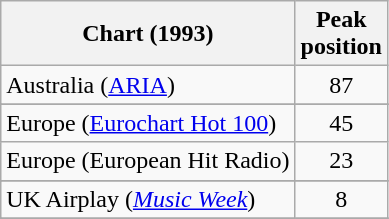<table class="wikitable sortable">
<tr>
<th>Chart (1993)</th>
<th>Peak<br>position</th>
</tr>
<tr>
<td>Australia (<a href='#'>ARIA</a>)</td>
<td align="center">87</td>
</tr>
<tr>
</tr>
<tr>
</tr>
<tr>
<td>Europe (<a href='#'>Eurochart Hot 100</a>)</td>
<td align="center">45</td>
</tr>
<tr>
<td>Europe (European Hit Radio)</td>
<td align="center">23</td>
</tr>
<tr>
</tr>
<tr>
</tr>
<tr>
</tr>
<tr>
<td>UK Airplay (<em><a href='#'>Music Week</a></em>)</td>
<td align="center">8</td>
</tr>
<tr>
</tr>
<tr>
</tr>
<tr>
</tr>
<tr>
</tr>
</table>
